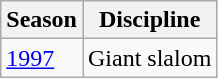<table class="wikitable">
<tr>
<th>Season</th>
<th>Discipline</th>
</tr>
<tr>
<td><a href='#'>1997</a></td>
<td>Giant slalom</td>
</tr>
</table>
